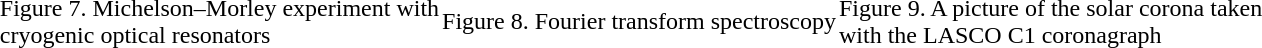<table cellspacing="0" border="0" style="margin:1em auto;">
<tr>
<td><br><span>Figure 7. Michelson–Morley experiment with <br>cryogenic optical resonators</span></td>
<td><br><span>Figure 8. Fourier transform spectroscopy</span></td>
<td><br><span>Figure 9. A picture of the solar corona taken <br>with the LASCO C1 coronagraph</span></td>
</tr>
</table>
